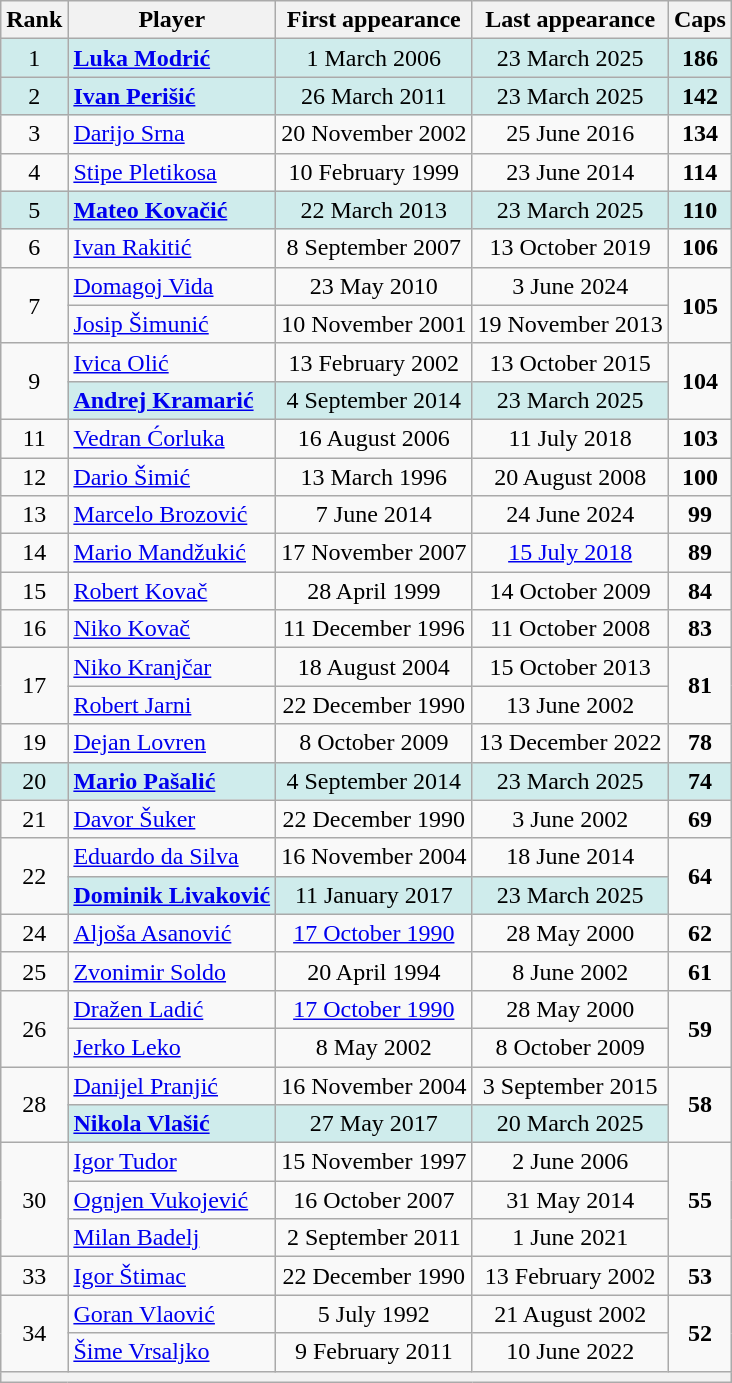<table class="wikitable sortable" style="text-align: center">
<tr>
<th>Rank</th>
<th class="unsortable">Player</th>
<th class="unsortable">First appearance</th>
<th class="unsortable">Last appearance</th>
<th>Caps</th>
</tr>
<tr style="background:#CFECEC">
<td>1</td>
<td style="text-align: left;"><strong><a href='#'>Luka Modrić</a></strong></td>
<td>1 March 2006</td>
<td>23 March 2025</td>
<td><strong>186</strong></td>
</tr>
<tr style="background:#CFECEC">
<td>2</td>
<td style="text-align: left;"><strong><a href='#'>Ivan Perišić</a></strong></td>
<td>26 March 2011</td>
<td>23 March 2025</td>
<td><strong>142</strong></td>
</tr>
<tr>
<td>3</td>
<td style="text-align: left;"><a href='#'>Darijo Srna</a></td>
<td>20 November 2002</td>
<td>25 June 2016</td>
<td><strong>134</strong></td>
</tr>
<tr>
<td>4</td>
<td style="text-align: left;"><a href='#'>Stipe Pletikosa</a></td>
<td>10 February 1999</td>
<td>23 June 2014</td>
<td><strong>114</strong></td>
</tr>
<tr style="background:#CFECEC">
<td>5</td>
<td style="text-align: left;"><strong><a href='#'>Mateo Kovačić</a></strong></td>
<td>22 March 2013</td>
<td>23 March 2025</td>
<td><strong>110</strong></td>
</tr>
<tr>
<td>6</td>
<td style="text-align: left;"><a href='#'>Ivan Rakitić</a></td>
<td>8 September 2007</td>
<td>13 October 2019</td>
<td><strong>106</strong></td>
</tr>
<tr>
<td rowspan="2">7</td>
<td style="text-align: left;"><a href='#'>Domagoj Vida</a></td>
<td>23 May 2010</td>
<td>3 June 2024</td>
<td rowspan="2"><strong>105</strong></td>
</tr>
<tr>
<td style="text-align: left;"><a href='#'>Josip Šimunić</a></td>
<td>10 November 2001</td>
<td>19 November 2013</td>
</tr>
<tr>
<td rowspan="2">9</td>
<td style="text-align: left;"><a href='#'>Ivica Olić</a></td>
<td>13 February 2002</td>
<td>13 October 2015</td>
<td rowspan="2"><strong>104</strong></td>
</tr>
<tr style="background:#CFECEC">
<td style="text-align: left;"><strong><a href='#'>Andrej Kramarić</a></strong></td>
<td>4 September 2014</td>
<td>23 March 2025</td>
</tr>
<tr>
<td>11</td>
<td style="text-align: left;"><a href='#'>Vedran Ćorluka</a></td>
<td>16 August 2006</td>
<td>11 July 2018</td>
<td><strong>103</strong></td>
</tr>
<tr>
<td>12</td>
<td style="text-align: left;"><a href='#'>Dario Šimić</a></td>
<td>13 March 1996</td>
<td>20 August 2008</td>
<td><strong>100</strong></td>
</tr>
<tr>
<td>13</td>
<td style="text-align: left;"><a href='#'>Marcelo Brozović</a></td>
<td>7 June 2014</td>
<td>24 June 2024</td>
<td><strong>99</strong></td>
</tr>
<tr>
<td>14</td>
<td style="text-align: left;"><a href='#'>Mario Mandžukić</a></td>
<td>17 November 2007</td>
<td><a href='#'>15 July 2018</a></td>
<td><strong>89</strong></td>
</tr>
<tr>
<td>15</td>
<td style="text-align: left;"><a href='#'>Robert Kovač</a></td>
<td>28 April 1999</td>
<td>14 October 2009</td>
<td><strong>84</strong></td>
</tr>
<tr>
<td>16</td>
<td style="text-align: left;"><a href='#'>Niko Kovač</a></td>
<td>11 December 1996</td>
<td>11 October 2008</td>
<td><strong>83</strong></td>
</tr>
<tr>
<td rowspan="2">17</td>
<td style="text-align: left;"><a href='#'>Niko Kranjčar</a></td>
<td>18 August 2004</td>
<td>15 October 2013</td>
<td rowspan="2"><strong>81</strong></td>
</tr>
<tr>
<td style="text-align: left;"><a href='#'>Robert Jarni</a></td>
<td>22 December 1990</td>
<td>13 June 2002</td>
</tr>
<tr>
<td>19</td>
<td style="text-align: left;"><a href='#'>Dejan Lovren</a></td>
<td>8 October 2009</td>
<td>13 December 2022</td>
<td><strong>78</strong></td>
</tr>
<tr style="background:#CFECEC">
<td>20</td>
<td style="text-align: left;"><strong><a href='#'>Mario Pašalić</a></strong></td>
<td>4 September 2014</td>
<td>23 March 2025</td>
<td><strong>74</strong></td>
</tr>
<tr>
<td>21</td>
<td style="text-align: left;"><a href='#'>Davor Šuker</a></td>
<td>22 December 1990</td>
<td>3 June 2002</td>
<td><strong>69</strong></td>
</tr>
<tr>
<td rowspan="2">22</td>
<td style="text-align: left;"><a href='#'>Eduardo da Silva</a></td>
<td>16 November 2004</td>
<td>18 June 2014</td>
<td rowspan="2"><strong>64</strong></td>
</tr>
<tr style="background:#CFECEC">
<td style="text-align: left;"><strong><a href='#'>Dominik Livaković</a></strong></td>
<td>11 January 2017</td>
<td>23 March 2025</td>
</tr>
<tr>
<td>24</td>
<td style="text-align: left;"><a href='#'>Aljoša Asanović</a></td>
<td><a href='#'>17 October 1990</a></td>
<td>28 May 2000</td>
<td><strong>62</strong></td>
</tr>
<tr>
<td>25</td>
<td style="text-align: left;"><a href='#'>Zvonimir Soldo</a></td>
<td>20 April 1994</td>
<td>8 June 2002</td>
<td><strong>61</strong></td>
</tr>
<tr>
<td rowspan="2">26</td>
<td style="text-align: left;"><a href='#'>Dražen Ladić</a></td>
<td><a href='#'>17 October 1990</a></td>
<td>28 May 2000</td>
<td rowspan="2"><strong>59</strong></td>
</tr>
<tr>
<td style="text-align: left;"><a href='#'>Jerko Leko</a></td>
<td>8 May 2002</td>
<td>8 October 2009</td>
</tr>
<tr>
<td rowspan="2">28</td>
<td style="text-align: left;"><a href='#'>Danijel Pranjić</a></td>
<td>16 November 2004</td>
<td>3 September 2015</td>
<td rowspan="2"><strong>58</strong></td>
</tr>
<tr style="background:#CFECEC">
<td style="text-align: left;"><strong><a href='#'>Nikola Vlašić</a></strong></td>
<td>27 May 2017</td>
<td>20 March 2025</td>
</tr>
<tr>
<td rowspan="3">30</td>
<td style="text-align: left;"><a href='#'>Igor Tudor</a></td>
<td>15 November 1997</td>
<td>2 June 2006</td>
<td rowspan="3"><strong>55</strong></td>
</tr>
<tr>
<td style="text-align: left;"><a href='#'>Ognjen Vukojević</a></td>
<td>16 October 2007</td>
<td>31 May 2014</td>
</tr>
<tr>
<td style="text-align: left;"><a href='#'>Milan Badelj</a></td>
<td>2 September 2011</td>
<td>1 June 2021</td>
</tr>
<tr>
<td>33</td>
<td style="text-align: left;"><a href='#'>Igor Štimac</a></td>
<td>22 December 1990</td>
<td>13 February 2002</td>
<td><strong>53</strong></td>
</tr>
<tr>
<td rowspan="2">34</td>
<td style="text-align: left;"><a href='#'>Goran Vlaović</a></td>
<td>5 July 1992</td>
<td>21 August 2002</td>
<td rowspan="2"><strong>52</strong></td>
</tr>
<tr>
<td style="text-align: left;"><a href='#'>Šime Vrsaljko</a></td>
<td>9 February 2011</td>
<td>10 June 2022</td>
</tr>
<tr>
<th colspan="5"></th>
</tr>
</table>
